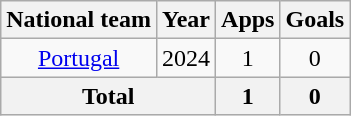<table class="wikitable" style="text-align:center">
<tr>
<th>National team</th>
<th>Year</th>
<th>Apps</th>
<th>Goals</th>
</tr>
<tr>
<td><a href='#'>Portugal</a></td>
<td>2024</td>
<td>1</td>
<td>0</td>
</tr>
<tr>
<th colspan="2">Total</th>
<th>1</th>
<th>0</th>
</tr>
</table>
